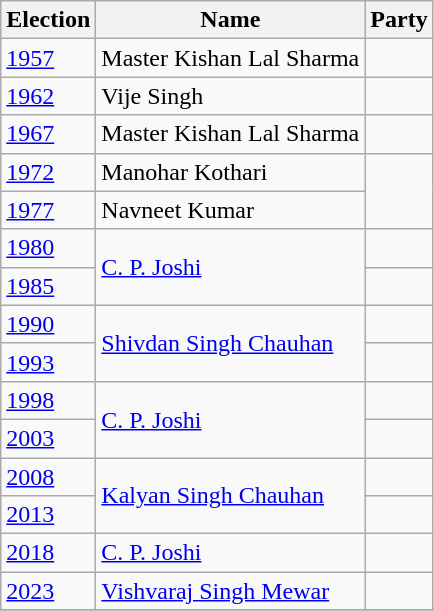<table class="wikitable sortable">
<tr>
<th>Election</th>
<th>Name</th>
<th colspan="2">Party</th>
</tr>
<tr>
<td><a href='#'>1957</a></td>
<td>Master Kishan Lal Sharma</td>
<td></td>
</tr>
<tr>
<td><a href='#'>1962</a></td>
<td>Vije Singh</td>
<td></td>
</tr>
<tr>
<td><a href='#'>1967</a></td>
<td>Master Kishan Lal Sharma</td>
<td></td>
</tr>
<tr>
<td><a href='#'>1972</a></td>
<td>Manohar Kothari</td>
</tr>
<tr>
<td><a href='#'>1977</a></td>
<td>Navneet Kumar</td>
</tr>
<tr>
<td><a href='#'>1980</a></td>
<td rowspan=2><a href='#'>C. P. Joshi</a></td>
<td></td>
</tr>
<tr>
<td><a href='#'>1985</a></td>
<td></td>
</tr>
<tr>
<td><a href='#'>1990</a></td>
<td rowspan=2><a href='#'>Shivdan Singh Chauhan</a></td>
<td></td>
</tr>
<tr>
<td><a href='#'>1993</a></td>
</tr>
<tr>
<td><a href='#'>1998</a></td>
<td rowspan=2><a href='#'>C. P. Joshi</a></td>
<td></td>
</tr>
<tr>
<td><a href='#'>2003</a></td>
</tr>
<tr>
<td><a href='#'>2008</a></td>
<td rowspan=2><a href='#'>Kalyan Singh Chauhan</a></td>
<td></td>
</tr>
<tr>
<td><a href='#'>2013</a></td>
</tr>
<tr>
<td><a href='#'>2018</a></td>
<td><a href='#'>C. P. Joshi</a></td>
<td></td>
</tr>
<tr>
<td><a href='#'>2023</a></td>
<td><a href='#'>Vishvaraj Singh Mewar</a></td>
<td></td>
</tr>
<tr>
</tr>
</table>
